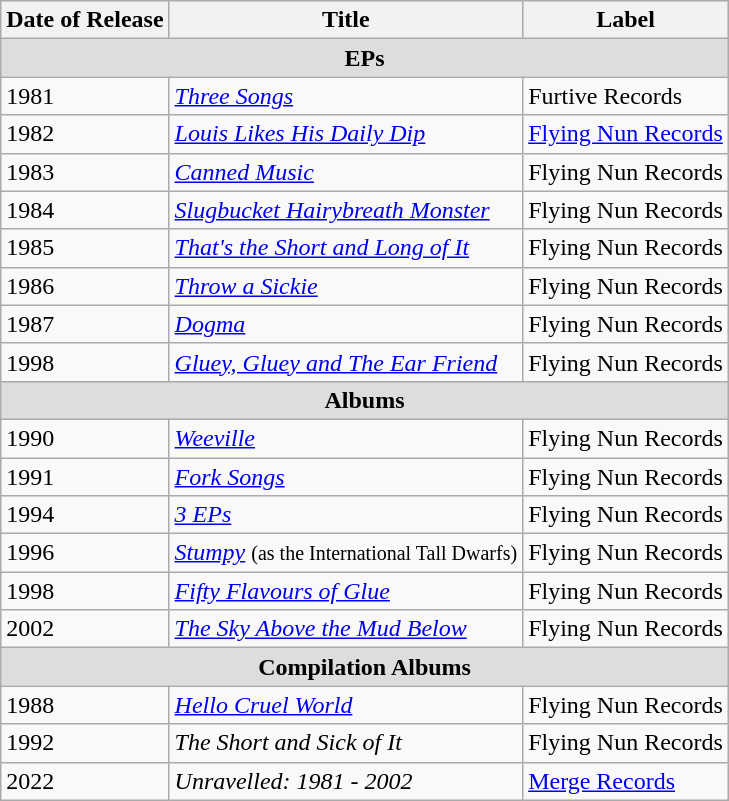<table class="wikitable">
<tr>
<th style="text-align:center; vertical-align:top;">Date of Release</th>
<th style="text-align:center; vertical-align:top;">Title</th>
<th style="text-align:center; vertical-align:top;">Label</th>
</tr>
<tr style="background:#ddd;">
<td colspan="7" style="text-align:center;"><strong>EPs</strong></td>
</tr>
<tr>
<td>1981</td>
<td><em><a href='#'>Three Songs</a></em></td>
<td>Furtive Records</td>
</tr>
<tr>
<td>1982</td>
<td><em><a href='#'>Louis Likes His Daily Dip</a></em></td>
<td><a href='#'>Flying Nun Records</a></td>
</tr>
<tr>
<td>1983</td>
<td><em><a href='#'>Canned Music</a></em></td>
<td>Flying Nun Records</td>
</tr>
<tr>
<td>1984</td>
<td><em><a href='#'>Slugbucket Hairybreath Monster</a></em></td>
<td>Flying Nun Records</td>
</tr>
<tr>
<td>1985</td>
<td><em><a href='#'>That's the Short and Long of It</a></em></td>
<td>Flying Nun Records</td>
</tr>
<tr>
<td>1986</td>
<td><em><a href='#'>Throw a Sickie</a></em></td>
<td>Flying Nun Records</td>
</tr>
<tr>
<td>1987</td>
<td><em><a href='#'>Dogma</a></em></td>
<td>Flying Nun Records</td>
</tr>
<tr>
<td>1998</td>
<td><em><a href='#'>Gluey, Gluey and The Ear Friend</a></em></td>
<td>Flying Nun Records</td>
</tr>
<tr style="background:#ddd;">
<td colspan="7" style="text-align:center;"><strong>Albums</strong></td>
</tr>
<tr>
<td>1990</td>
<td><em><a href='#'>Weeville</a></em></td>
<td>Flying Nun Records</td>
</tr>
<tr>
<td>1991</td>
<td><em><a href='#'>Fork Songs</a></em></td>
<td>Flying Nun Records</td>
</tr>
<tr>
<td>1994</td>
<td><em><a href='#'>3 EPs</a></em></td>
<td>Flying Nun Records</td>
</tr>
<tr>
<td>1996</td>
<td><em><a href='#'>Stumpy</a></em> <small>(as the International Tall Dwarfs)</small></td>
<td>Flying Nun Records</td>
</tr>
<tr>
<td>1998</td>
<td><em><a href='#'>Fifty Flavours of Glue</a></em></td>
<td>Flying Nun Records</td>
</tr>
<tr>
<td>2002</td>
<td><em><a href='#'>The Sky Above the Mud Below</a></em></td>
<td>Flying Nun Records</td>
</tr>
<tr style="background:#ddd;">
<td colspan="7" style="text-align:center;"><strong>Compilation Albums</strong></td>
</tr>
<tr>
<td>1988</td>
<td><em><a href='#'>Hello Cruel World</a></em></td>
<td>Flying Nun Records</td>
</tr>
<tr>
<td>1992</td>
<td><em>The Short and Sick of It</em></td>
<td>Flying Nun Records</td>
</tr>
<tr>
<td>2022</td>
<td><em>Unravelled: 1981 - 2002</em></td>
<td><a href='#'>Merge Records</a></td>
</tr>
</table>
